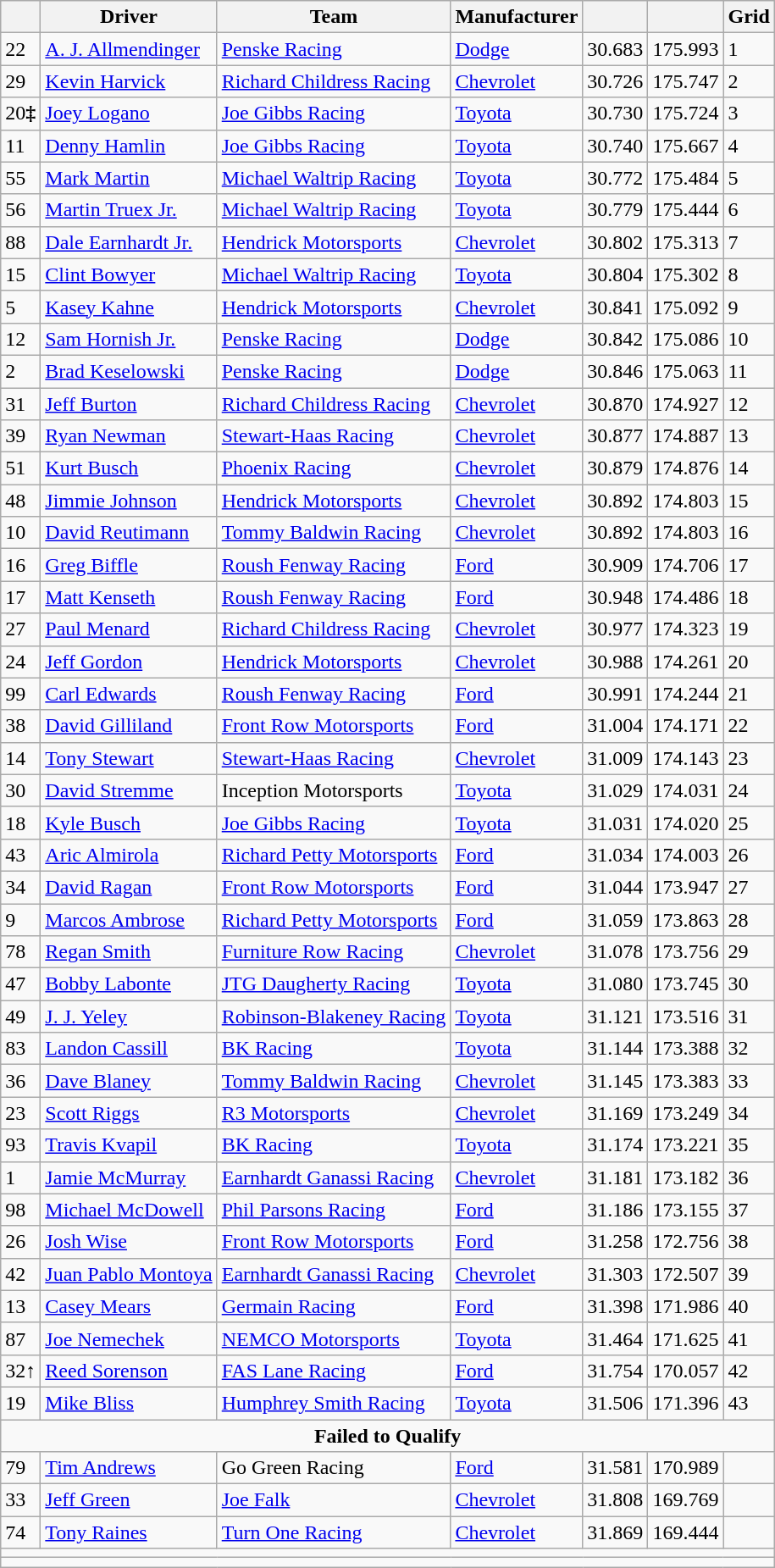<table class="wikitable">
<tr>
<th></th>
<th>Driver</th>
<th>Team</th>
<th>Manufacturer</th>
<th></th>
<th></th>
<th>Grid</th>
</tr>
<tr>
<td>22</td>
<td><a href='#'>A. J. Allmendinger</a></td>
<td><a href='#'>Penske Racing</a></td>
<td><a href='#'>Dodge</a></td>
<td>30.683</td>
<td>175.993</td>
<td>1</td>
</tr>
<tr>
<td>29</td>
<td><a href='#'>Kevin Harvick</a></td>
<td><a href='#'>Richard Childress Racing</a></td>
<td><a href='#'>Chevrolet</a></td>
<td>30.726</td>
<td>175.747</td>
<td>2</td>
</tr>
<tr>
<td>20<strong>‡</strong></td>
<td><a href='#'>Joey Logano</a></td>
<td><a href='#'>Joe Gibbs Racing</a></td>
<td><a href='#'>Toyota</a></td>
<td>30.730</td>
<td>175.724</td>
<td>3</td>
</tr>
<tr>
<td>11</td>
<td><a href='#'>Denny Hamlin</a></td>
<td><a href='#'>Joe Gibbs Racing</a></td>
<td><a href='#'>Toyota</a></td>
<td>30.740</td>
<td>175.667</td>
<td>4</td>
</tr>
<tr>
<td>55</td>
<td><a href='#'>Mark Martin</a></td>
<td><a href='#'>Michael Waltrip Racing</a></td>
<td><a href='#'>Toyota</a></td>
<td>30.772</td>
<td>175.484</td>
<td>5</td>
</tr>
<tr>
<td>56</td>
<td><a href='#'>Martin Truex Jr.</a></td>
<td><a href='#'>Michael Waltrip Racing</a></td>
<td><a href='#'>Toyota</a></td>
<td>30.779</td>
<td>175.444</td>
<td>6</td>
</tr>
<tr>
<td>88</td>
<td><a href='#'>Dale Earnhardt Jr.</a></td>
<td><a href='#'>Hendrick Motorsports</a></td>
<td><a href='#'>Chevrolet</a></td>
<td>30.802</td>
<td>175.313</td>
<td>7</td>
</tr>
<tr>
<td>15</td>
<td><a href='#'>Clint Bowyer</a></td>
<td><a href='#'>Michael Waltrip Racing</a></td>
<td><a href='#'>Toyota</a></td>
<td>30.804</td>
<td>175.302</td>
<td>8</td>
</tr>
<tr>
<td>5</td>
<td><a href='#'>Kasey Kahne</a></td>
<td><a href='#'>Hendrick Motorsports</a></td>
<td><a href='#'>Chevrolet</a></td>
<td>30.841</td>
<td>175.092</td>
<td>9</td>
</tr>
<tr>
<td>12</td>
<td><a href='#'>Sam Hornish Jr.</a></td>
<td><a href='#'>Penske Racing</a></td>
<td><a href='#'>Dodge</a></td>
<td>30.842</td>
<td>175.086</td>
<td>10</td>
</tr>
<tr>
<td>2</td>
<td><a href='#'>Brad Keselowski</a></td>
<td><a href='#'>Penske Racing</a></td>
<td><a href='#'>Dodge</a></td>
<td>30.846</td>
<td>175.063</td>
<td>11</td>
</tr>
<tr>
<td>31</td>
<td><a href='#'>Jeff Burton</a></td>
<td><a href='#'>Richard Childress Racing</a></td>
<td><a href='#'>Chevrolet</a></td>
<td>30.870</td>
<td>174.927</td>
<td>12</td>
</tr>
<tr>
<td>39</td>
<td><a href='#'>Ryan Newman</a></td>
<td><a href='#'>Stewart-Haas Racing</a></td>
<td><a href='#'>Chevrolet</a></td>
<td>30.877</td>
<td>174.887</td>
<td>13</td>
</tr>
<tr>
<td>51</td>
<td><a href='#'>Kurt Busch</a></td>
<td><a href='#'>Phoenix Racing</a></td>
<td><a href='#'>Chevrolet</a></td>
<td>30.879</td>
<td>174.876</td>
<td>14</td>
</tr>
<tr>
<td>48</td>
<td><a href='#'>Jimmie Johnson</a></td>
<td><a href='#'>Hendrick Motorsports</a></td>
<td><a href='#'>Chevrolet</a></td>
<td>30.892</td>
<td>174.803</td>
<td>15</td>
</tr>
<tr>
<td>10</td>
<td><a href='#'>David Reutimann</a></td>
<td><a href='#'>Tommy Baldwin Racing</a></td>
<td><a href='#'>Chevrolet</a></td>
<td>30.892</td>
<td>174.803</td>
<td>16</td>
</tr>
<tr>
<td>16</td>
<td><a href='#'>Greg Biffle</a></td>
<td><a href='#'>Roush Fenway Racing</a></td>
<td><a href='#'>Ford</a></td>
<td>30.909</td>
<td>174.706</td>
<td>17</td>
</tr>
<tr>
<td>17</td>
<td><a href='#'>Matt Kenseth</a></td>
<td><a href='#'>Roush Fenway Racing</a></td>
<td><a href='#'>Ford</a></td>
<td>30.948</td>
<td>174.486</td>
<td>18</td>
</tr>
<tr>
<td>27</td>
<td><a href='#'>Paul Menard</a></td>
<td><a href='#'>Richard Childress Racing</a></td>
<td><a href='#'>Chevrolet</a></td>
<td>30.977</td>
<td>174.323</td>
<td>19</td>
</tr>
<tr>
<td>24</td>
<td><a href='#'>Jeff Gordon</a></td>
<td><a href='#'>Hendrick Motorsports</a></td>
<td><a href='#'>Chevrolet</a></td>
<td>30.988</td>
<td>174.261</td>
<td>20</td>
</tr>
<tr>
<td>99</td>
<td><a href='#'>Carl Edwards</a></td>
<td><a href='#'>Roush Fenway Racing</a></td>
<td><a href='#'>Ford</a></td>
<td>30.991</td>
<td>174.244</td>
<td>21</td>
</tr>
<tr>
<td>38</td>
<td><a href='#'>David Gilliland</a></td>
<td><a href='#'>Front Row Motorsports</a></td>
<td><a href='#'>Ford</a></td>
<td>31.004</td>
<td>174.171</td>
<td>22</td>
</tr>
<tr>
<td>14</td>
<td><a href='#'>Tony Stewart</a></td>
<td><a href='#'>Stewart-Haas Racing</a></td>
<td><a href='#'>Chevrolet</a></td>
<td>31.009</td>
<td>174.143</td>
<td>23</td>
</tr>
<tr>
<td>30</td>
<td><a href='#'>David Stremme</a></td>
<td>Inception Motorsports</td>
<td><a href='#'>Toyota</a></td>
<td>31.029</td>
<td>174.031</td>
<td>24</td>
</tr>
<tr>
<td>18</td>
<td><a href='#'>Kyle Busch</a></td>
<td><a href='#'>Joe Gibbs Racing</a></td>
<td><a href='#'>Toyota</a></td>
<td>31.031</td>
<td>174.020</td>
<td>25</td>
</tr>
<tr>
<td>43</td>
<td><a href='#'>Aric Almirola</a></td>
<td><a href='#'>Richard Petty Motorsports</a></td>
<td><a href='#'>Ford</a></td>
<td>31.034</td>
<td>174.003</td>
<td>26</td>
</tr>
<tr>
<td>34</td>
<td><a href='#'>David Ragan</a></td>
<td><a href='#'>Front Row Motorsports</a></td>
<td><a href='#'>Ford</a></td>
<td>31.044</td>
<td>173.947</td>
<td>27</td>
</tr>
<tr>
<td>9</td>
<td><a href='#'>Marcos Ambrose</a></td>
<td><a href='#'>Richard Petty Motorsports</a></td>
<td><a href='#'>Ford</a></td>
<td>31.059</td>
<td>173.863</td>
<td>28</td>
</tr>
<tr>
<td>78</td>
<td><a href='#'>Regan Smith</a></td>
<td><a href='#'>Furniture Row Racing</a></td>
<td><a href='#'>Chevrolet</a></td>
<td>31.078</td>
<td>173.756</td>
<td>29</td>
</tr>
<tr>
<td>47</td>
<td><a href='#'>Bobby Labonte</a></td>
<td><a href='#'>JTG Daugherty Racing</a></td>
<td><a href='#'>Toyota</a></td>
<td>31.080</td>
<td>173.745</td>
<td>30</td>
</tr>
<tr>
<td>49</td>
<td><a href='#'>J. J. Yeley</a></td>
<td><a href='#'>Robinson-Blakeney Racing</a></td>
<td><a href='#'>Toyota</a></td>
<td>31.121</td>
<td>173.516</td>
<td>31</td>
</tr>
<tr>
<td>83</td>
<td><a href='#'>Landon Cassill</a></td>
<td><a href='#'>BK Racing</a></td>
<td><a href='#'>Toyota</a></td>
<td>31.144</td>
<td>173.388</td>
<td>32</td>
</tr>
<tr>
<td>36</td>
<td><a href='#'>Dave Blaney</a></td>
<td><a href='#'>Tommy Baldwin Racing</a></td>
<td><a href='#'>Chevrolet</a></td>
<td>31.145</td>
<td>173.383</td>
<td>33</td>
</tr>
<tr>
<td>23</td>
<td><a href='#'>Scott Riggs</a></td>
<td><a href='#'>R3 Motorsports</a></td>
<td><a href='#'>Chevrolet</a></td>
<td>31.169</td>
<td>173.249</td>
<td>34</td>
</tr>
<tr>
<td>93</td>
<td><a href='#'>Travis Kvapil</a></td>
<td><a href='#'>BK Racing</a></td>
<td><a href='#'>Toyota</a></td>
<td>31.174</td>
<td>173.221</td>
<td>35</td>
</tr>
<tr>
<td>1</td>
<td><a href='#'>Jamie McMurray</a></td>
<td><a href='#'>Earnhardt Ganassi Racing</a></td>
<td><a href='#'>Chevrolet</a></td>
<td>31.181</td>
<td>173.182</td>
<td>36</td>
</tr>
<tr>
<td>98</td>
<td><a href='#'>Michael McDowell</a></td>
<td><a href='#'>Phil Parsons Racing</a></td>
<td><a href='#'>Ford</a></td>
<td>31.186</td>
<td>173.155</td>
<td>37</td>
</tr>
<tr>
<td>26</td>
<td><a href='#'>Josh Wise</a></td>
<td><a href='#'>Front Row Motorsports</a></td>
<td><a href='#'>Ford</a></td>
<td>31.258</td>
<td>172.756</td>
<td>38</td>
</tr>
<tr>
<td>42</td>
<td><a href='#'>Juan Pablo Montoya</a></td>
<td><a href='#'>Earnhardt Ganassi Racing</a></td>
<td><a href='#'>Chevrolet</a></td>
<td>31.303</td>
<td>172.507</td>
<td>39</td>
</tr>
<tr>
<td>13</td>
<td><a href='#'>Casey Mears</a></td>
<td><a href='#'>Germain Racing</a></td>
<td><a href='#'>Ford</a></td>
<td>31.398</td>
<td>171.986</td>
<td>40</td>
</tr>
<tr>
<td>87</td>
<td><a href='#'>Joe Nemechek</a></td>
<td><a href='#'>NEMCO Motorsports</a></td>
<td><a href='#'>Toyota</a></td>
<td>31.464</td>
<td>171.625</td>
<td>41</td>
</tr>
<tr>
<td>32<strong>↑</strong></td>
<td><a href='#'>Reed Sorenson</a></td>
<td><a href='#'>FAS Lane Racing</a></td>
<td><a href='#'>Ford</a></td>
<td>31.754</td>
<td>170.057</td>
<td>42</td>
</tr>
<tr>
<td>19</td>
<td><a href='#'>Mike Bliss</a></td>
<td><a href='#'>Humphrey Smith Racing</a></td>
<td><a href='#'>Toyota</a></td>
<td>31.506</td>
<td>171.396</td>
<td>43</td>
</tr>
<tr>
<td colspan="7" style="text-align:center;"><strong>Failed to Qualify</strong></td>
</tr>
<tr>
<td>79</td>
<td><a href='#'>Tim Andrews</a></td>
<td>Go Green Racing</td>
<td><a href='#'>Ford</a></td>
<td>31.581</td>
<td>170.989</td>
<td></td>
</tr>
<tr>
<td>33</td>
<td><a href='#'>Jeff Green</a></td>
<td><a href='#'>Joe Falk</a></td>
<td><a href='#'>Chevrolet</a></td>
<td>31.808</td>
<td>169.769</td>
<td></td>
</tr>
<tr>
<td>74</td>
<td><a href='#'>Tony Raines</a></td>
<td><a href='#'>Turn One Racing</a></td>
<td><a href='#'>Chevrolet</a></td>
<td>31.869</td>
<td>169.444</td>
<td></td>
</tr>
<tr>
<td colspan="8"></td>
</tr>
<tr>
<td colspan="8"></td>
</tr>
</table>
